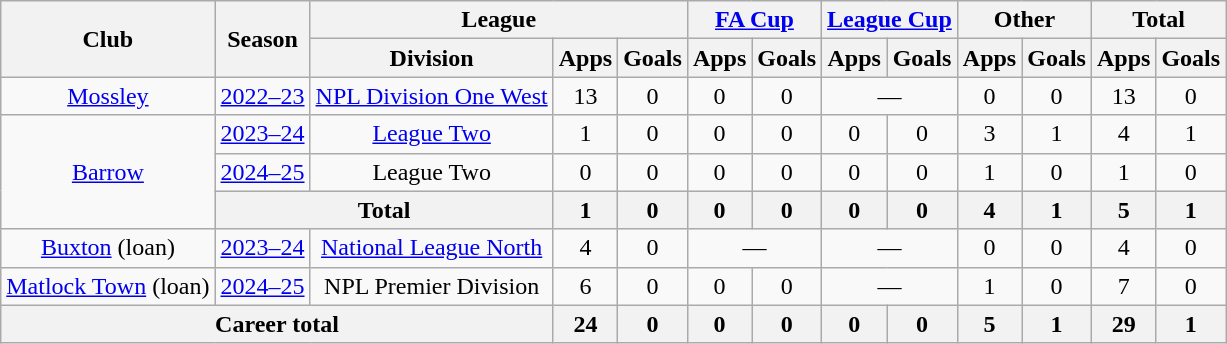<table class="wikitable" style="text-align: center">
<tr>
<th rowspan="2">Club</th>
<th rowspan="2">Season</th>
<th colspan="3">League</th>
<th colspan="2"><a href='#'>FA Cup</a></th>
<th colspan="2"><a href='#'>League Cup</a></th>
<th colspan="2">Other</th>
<th colspan="2">Total</th>
</tr>
<tr>
<th>Division</th>
<th>Apps</th>
<th>Goals</th>
<th>Apps</th>
<th>Goals</th>
<th>Apps</th>
<th>Goals</th>
<th>Apps</th>
<th>Goals</th>
<th>Apps</th>
<th>Goals</th>
</tr>
<tr>
<td><a href='#'>Mossley</a></td>
<td><a href='#'>2022–23</a></td>
<td><a href='#'>NPL Division One West</a></td>
<td>13</td>
<td>0</td>
<td>0</td>
<td>0</td>
<td colspan="2">—</td>
<td>0</td>
<td>0</td>
<td>13</td>
<td>0</td>
</tr>
<tr>
<td rowspan="3"><a href='#'>Barrow</a></td>
<td><a href='#'>2023–24</a></td>
<td><a href='#'>League Two</a></td>
<td>1</td>
<td>0</td>
<td>0</td>
<td>0</td>
<td>0</td>
<td>0</td>
<td>3</td>
<td>1</td>
<td>4</td>
<td>1</td>
</tr>
<tr>
<td><a href='#'>2024–25</a></td>
<td>League Two</td>
<td>0</td>
<td>0</td>
<td>0</td>
<td>0</td>
<td>0</td>
<td>0</td>
<td>1</td>
<td>0</td>
<td>1</td>
<td>0</td>
</tr>
<tr>
<th colspan="2">Total</th>
<th>1</th>
<th>0</th>
<th>0</th>
<th>0</th>
<th>0</th>
<th>0</th>
<th>4</th>
<th>1</th>
<th>5</th>
<th>1</th>
</tr>
<tr>
<td><a href='#'>Buxton</a> (loan)</td>
<td><a href='#'>2023–24</a></td>
<td><a href='#'>National League North</a></td>
<td>4</td>
<td>0</td>
<td colspan="2">—</td>
<td colspan="2">—</td>
<td>0</td>
<td>0</td>
<td>4</td>
<td>0</td>
</tr>
<tr>
<td><a href='#'>Matlock Town</a> (loan)</td>
<td><a href='#'>2024–25</a></td>
<td>NPL Premier Division</td>
<td>6</td>
<td>0</td>
<td>0</td>
<td>0</td>
<td colspan="2">—</td>
<td>1</td>
<td>0</td>
<td>7</td>
<td>0</td>
</tr>
<tr>
<th colspan="3">Career total</th>
<th>24</th>
<th>0</th>
<th>0</th>
<th>0</th>
<th>0</th>
<th>0</th>
<th>5</th>
<th>1</th>
<th>29</th>
<th>1</th>
</tr>
</table>
